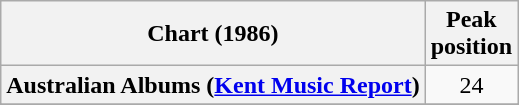<table class="wikitable sortable plainrowheaders">
<tr>
<th scope="col">Chart (1986)</th>
<th scope="col">Peak<br>position</th>
</tr>
<tr>
<th scope="row">Australian Albums (<a href='#'>Kent Music Report</a>)</th>
<td align="center">24</td>
</tr>
<tr>
</tr>
<tr>
</tr>
<tr>
</tr>
</table>
